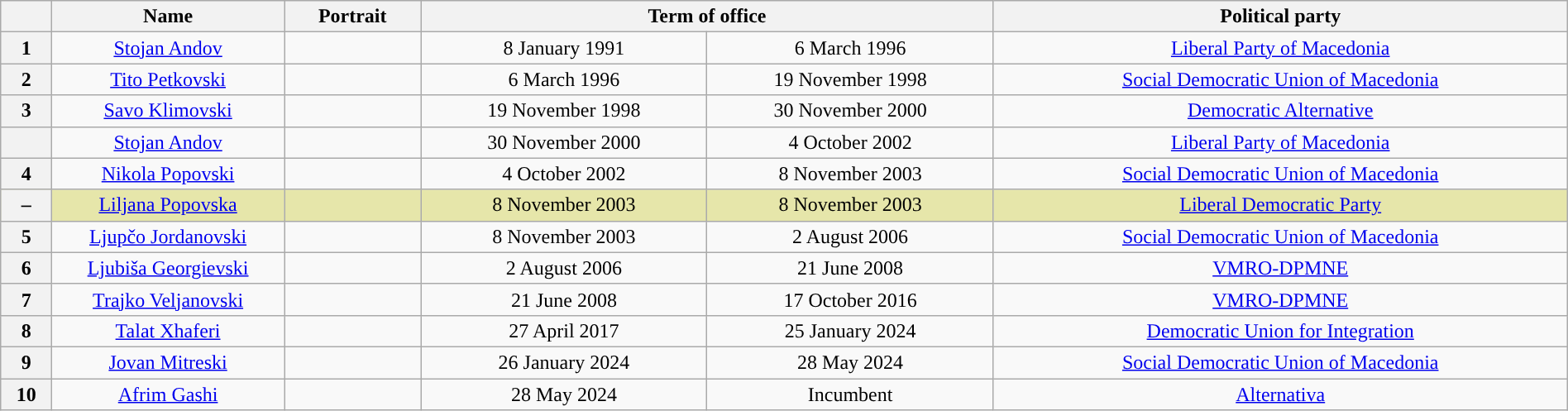<table class="wikitable" style="text-align:center; width:100%;">
<tr>
<th></th>
<th width=180>Name<br></th>
<th>Portrait</th>
<th colspan=2>Term of office</th>
<th>Political party</th>
</tr>
<tr>
<th style="background:">1</th>
<td><a href='#'>Stojan Andov</a><br></td>
<td></td>
<td>8 January 1991</td>
<td>6 March 1996</td>
<td><a href='#'>Liberal Party of Macedonia</a></td>
</tr>
<tr>
<th style="background:">2</th>
<td><a href='#'>Tito Petkovski</a><br></td>
<td></td>
<td>6 March 1996</td>
<td>19 November 1998</td>
<td><a href='#'>Social Democratic Union of Macedonia</a></td>
</tr>
<tr>
<th style="background:">3</th>
<td><a href='#'>Savo Klimovski</a><br></td>
<td></td>
<td>19 November 1998</td>
<td>30 November 2000</td>
<td><a href='#'>Democratic Alternative</a></td>
</tr>
<tr>
<th style="background:"></th>
<td><a href='#'>Stojan Andov</a><br></td>
<td></td>
<td>30 November 2000</td>
<td>4 October 2002</td>
<td><a href='#'>Liberal Party of Macedonia</a></td>
</tr>
<tr>
<th style="background:">4</th>
<td><a href='#'>Nikola Popovski</a><br></td>
<td></td>
<td>4 October 2002</td>
<td>8 November 2003</td>
<td><a href='#'>Social Democratic Union of Macedonia</a></td>
</tr>
<tr bgcolor=#E6E6AA>
<th style="background:">–</th>
<td><a href='#'>Liljana Popovska</a><br></td>
<td></td>
<td>8 November 2003</td>
<td>8 November 2003</td>
<td><a href='#'>Liberal Democratic Party</a></td>
</tr>
<tr>
<th style="background:">5</th>
<td><a href='#'>Ljupčo Jordanovski</a><br></td>
<td></td>
<td>8 November 2003</td>
<td>2 August 2006</td>
<td><a href='#'>Social Democratic Union of Macedonia</a></td>
</tr>
<tr>
<th style="background:">6</th>
<td><a href='#'>Ljubiša Georgievski</a><br></td>
<td></td>
<td>2 August 2006</td>
<td>21 June 2008</td>
<td><a href='#'>VMRO-DPMNE</a></td>
</tr>
<tr>
<th style="background:">7</th>
<td><a href='#'>Trajko Veljanovski</a><br></td>
<td></td>
<td>21 June 2008</td>
<td>17 October 2016</td>
<td><a href='#'>VMRO-DPMNE</a></td>
</tr>
<tr>
<th style="background:">8</th>
<td><a href='#'>Talat Xhaferi</a><br></td>
<td></td>
<td>27 April 2017</td>
<td>25 January 2024</td>
<td><a href='#'>Democratic Union for Integration</a></td>
</tr>
<tr>
<th style="background:">9</th>
<td><a href='#'>Jovan Mitreski</a><br></td>
<td></td>
<td>26 January 2024</td>
<td>28 May 2024</td>
<td><a href='#'>Social Democratic Union of Macedonia</a></td>
</tr>
<tr>
<th style="background:">10</th>
<td><a href='#'>Afrim Gashi</a><br></td>
<td></td>
<td>28 May 2024</td>
<td>Incumbent</td>
<td><a href='#'>Alternativa</a></td>
</tr>
</table>
